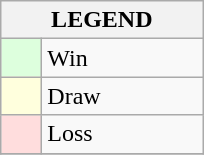<table class="wikitable">
<tr>
<th colspan="2">LEGEND</th>
</tr>
<tr>
<td style="background:#ddffdd;" width=20> </td>
<td width=100>Win</td>
</tr>
<tr>
<td style="background:#ffffdd"  width=20> </td>
<td width=100>Draw</td>
</tr>
<tr>
<td style="background:#ffdddd;" width=20> </td>
<td width=100>Loss</td>
</tr>
<tr>
</tr>
</table>
